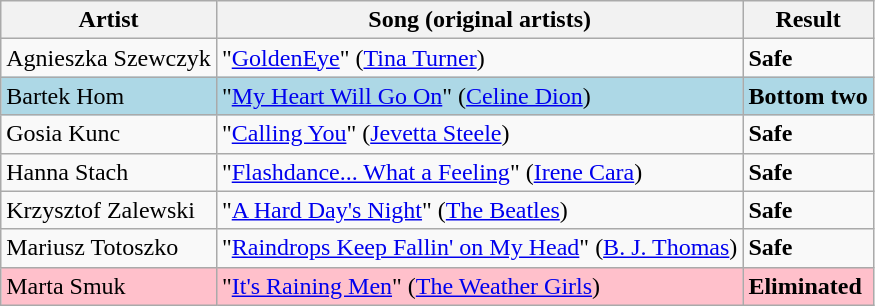<table class=wikitable>
<tr>
<th>Artist</th>
<th>Song (original artists)</th>
<th>Result</th>
</tr>
<tr>
<td>Agnieszka Szewczyk</td>
<td>"<a href='#'>GoldenEye</a>" (<a href='#'>Tina Turner</a>)</td>
<td><strong>Safe</strong></td>
</tr>
<tr style="background:lightblue;">
<td>Bartek Hom</td>
<td>"<a href='#'>My Heart Will Go On</a>" (<a href='#'>Celine Dion</a>)</td>
<td><strong>Bottom two</strong></td>
</tr>
<tr>
<td>Gosia Kunc</td>
<td>"<a href='#'>Calling You</a>" (<a href='#'>Jevetta Steele</a>)</td>
<td><strong>Safe</strong></td>
</tr>
<tr>
<td>Hanna Stach</td>
<td>"<a href='#'>Flashdance... What a Feeling</a>" (<a href='#'>Irene Cara</a>)</td>
<td><strong>Safe</strong></td>
</tr>
<tr>
<td>Krzysztof Zalewski</td>
<td>"<a href='#'>A Hard Day's Night</a>" (<a href='#'>The Beatles</a>)</td>
<td><strong>Safe</strong></td>
</tr>
<tr>
<td>Mariusz Totoszko</td>
<td>"<a href='#'>Raindrops Keep Fallin' on My Head</a>" (<a href='#'>B. J. Thomas</a>)</td>
<td><strong>Safe</strong></td>
</tr>
<tr style="background:pink;">
<td>Marta Smuk</td>
<td>"<a href='#'>It's Raining Men</a>" (<a href='#'>The Weather Girls</a>)</td>
<td><strong>Eliminated</strong></td>
</tr>
</table>
